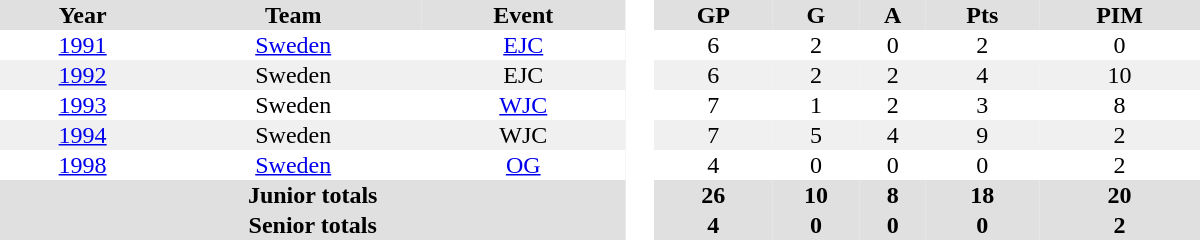<table border="0" cellpadding="1" cellspacing="0" style="text-align:center; width:50em">
<tr ALIGN="center" bgcolor="#e0e0e0">
<th>Year</th>
<th>Team</th>
<th>Event</th>
<th rowspan="99" bgcolor="#ffffff"> </th>
<th>GP</th>
<th>G</th>
<th>A</th>
<th>Pts</th>
<th>PIM</th>
</tr>
<tr>
<td><a href='#'>1991</a></td>
<td><a href='#'>Sweden</a></td>
<td><a href='#'>EJC</a></td>
<td>6</td>
<td>2</td>
<td>0</td>
<td>2</td>
<td>0</td>
</tr>
<tr bgcolor="#f0f0f0">
<td><a href='#'>1992</a></td>
<td>Sweden</td>
<td>EJC</td>
<td>6</td>
<td>2</td>
<td>2</td>
<td>4</td>
<td>10</td>
</tr>
<tr>
<td><a href='#'>1993</a></td>
<td>Sweden</td>
<td><a href='#'>WJC</a></td>
<td>7</td>
<td>1</td>
<td>2</td>
<td>3</td>
<td>8</td>
</tr>
<tr bgcolor="#f0f0f0">
<td><a href='#'>1994</a></td>
<td>Sweden</td>
<td>WJC</td>
<td>7</td>
<td>5</td>
<td>4</td>
<td>9</td>
<td>2</td>
</tr>
<tr>
<td><a href='#'>1998</a></td>
<td><a href='#'>Sweden</a></td>
<td><a href='#'>OG</a></td>
<td>4</td>
<td>0</td>
<td>0</td>
<td>0</td>
<td>2</td>
</tr>
<tr bgcolor="#e0e0e0">
<th colspan=3>Junior totals</th>
<th>26</th>
<th>10</th>
<th>8</th>
<th>18</th>
<th>20</th>
</tr>
<tr bgcolor="#e0e0e0">
<th colspan=3>Senior totals</th>
<th>4</th>
<th>0</th>
<th>0</th>
<th>0</th>
<th>2</th>
</tr>
</table>
